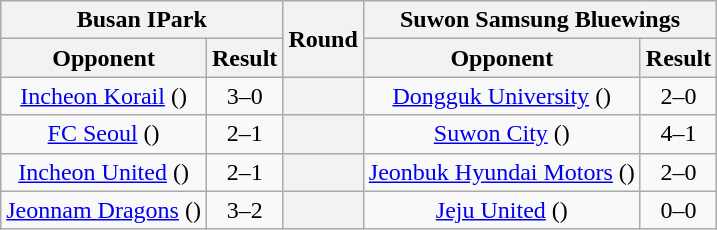<table class="wikitable" style="text-align:center">
<tr>
<th colspan="2">Busan IPark</th>
<th rowspan="2">Round</th>
<th colspan="2">Suwon Samsung Bluewings</th>
</tr>
<tr>
<th>Opponent</th>
<th>Result</th>
<th>Opponent</th>
<th>Result</th>
</tr>
<tr>
<td><a href='#'>Incheon Korail</a> ()</td>
<td>3–0</td>
<th></th>
<td><a href='#'>Dongguk University</a> ()</td>
<td>2–0</td>
</tr>
<tr>
<td><a href='#'>FC Seoul</a> ()</td>
<td>2–1</td>
<th></th>
<td><a href='#'>Suwon City</a> ()</td>
<td>4–1</td>
</tr>
<tr>
<td><a href='#'>Incheon United</a> ()</td>
<td>2–1 </td>
<th></th>
<td><a href='#'>Jeonbuk Hyundai Motors</a> ()</td>
<td>2–0</td>
</tr>
<tr>
<td><a href='#'>Jeonnam Dragons</a> ()</td>
<td>3–2 </td>
<th></th>
<td><a href='#'>Jeju United</a> ()</td>
<td>0–0 <br></td>
</tr>
</table>
